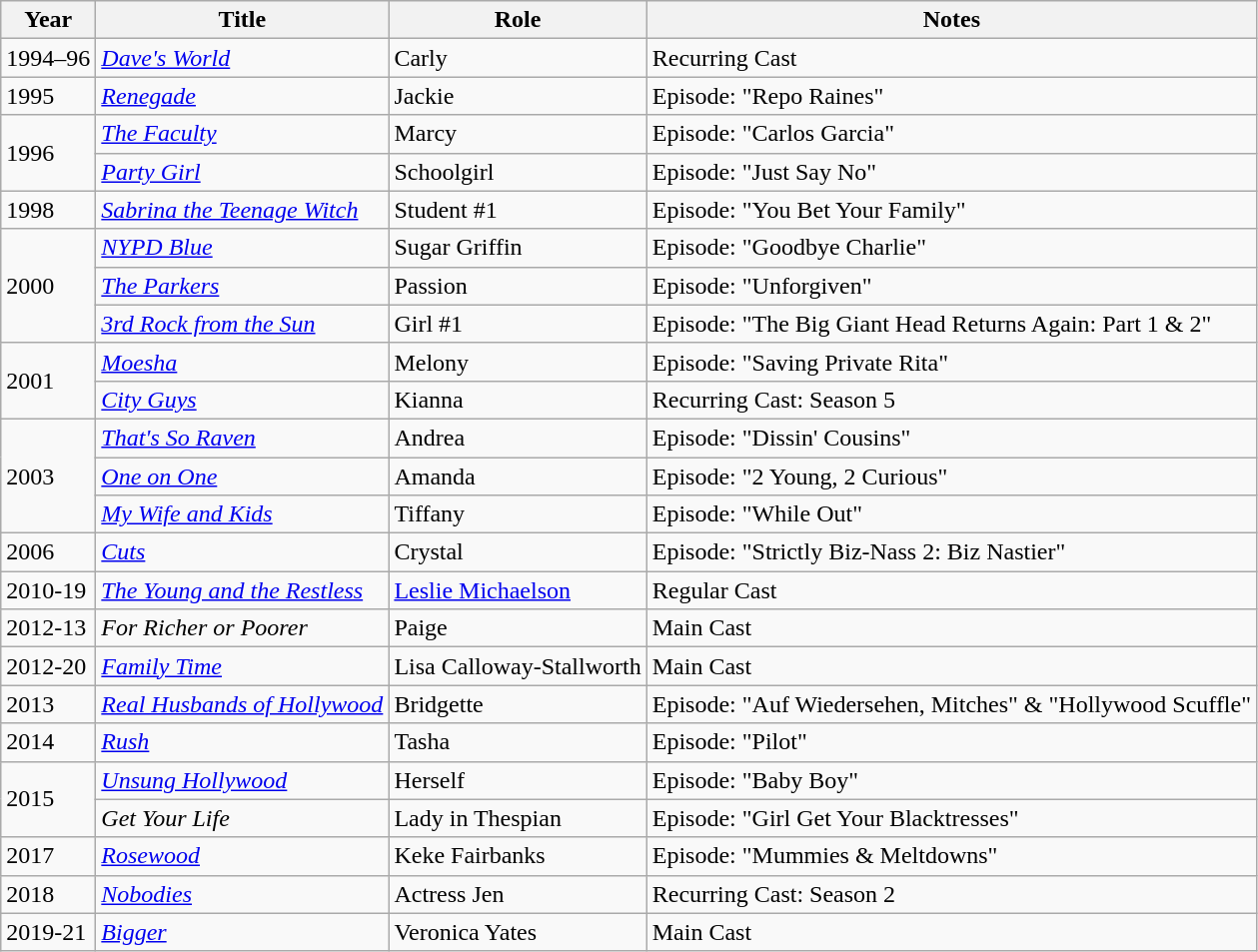<table class="wikitable sortable">
<tr>
<th>Year</th>
<th>Title</th>
<th>Role</th>
<th>Notes</th>
</tr>
<tr>
<td>1994–96</td>
<td><em><a href='#'>Dave's World</a></em></td>
<td>Carly</td>
<td>Recurring Cast</td>
</tr>
<tr>
<td>1995</td>
<td><em><a href='#'>Renegade</a></em></td>
<td>Jackie</td>
<td>Episode: "Repo Raines"</td>
</tr>
<tr>
<td rowspan=2>1996</td>
<td><em><a href='#'>The Faculty</a></em></td>
<td>Marcy</td>
<td>Episode: "Carlos Garcia"</td>
</tr>
<tr>
<td><em><a href='#'>Party Girl</a></em></td>
<td>Schoolgirl</td>
<td>Episode: "Just Say No"</td>
</tr>
<tr>
<td>1998</td>
<td><em><a href='#'>Sabrina the Teenage Witch</a></em></td>
<td>Student #1</td>
<td>Episode: "You Bet Your Family"</td>
</tr>
<tr>
<td rowspan=3>2000</td>
<td><em><a href='#'>NYPD Blue</a></em></td>
<td>Sugar Griffin</td>
<td>Episode: "Goodbye Charlie"</td>
</tr>
<tr>
<td><em><a href='#'>The Parkers</a></em></td>
<td>Passion</td>
<td>Episode: "Unforgiven"</td>
</tr>
<tr>
<td><em><a href='#'>3rd Rock from the Sun</a></em></td>
<td>Girl #1</td>
<td>Episode: "The Big Giant Head Returns Again: Part 1 & 2"</td>
</tr>
<tr>
<td rowspan=2>2001</td>
<td><em><a href='#'>Moesha</a></em></td>
<td>Melony</td>
<td>Episode: "Saving Private Rita"</td>
</tr>
<tr>
<td><em><a href='#'>City Guys</a></em></td>
<td>Kianna</td>
<td>Recurring Cast: Season 5</td>
</tr>
<tr>
<td rowspan=3>2003</td>
<td><em><a href='#'>That's So Raven</a></em></td>
<td>Andrea</td>
<td>Episode: "Dissin' Cousins"</td>
</tr>
<tr>
<td><em><a href='#'>One on One</a></em></td>
<td>Amanda</td>
<td>Episode: "2 Young, 2 Curious"</td>
</tr>
<tr>
<td><em><a href='#'>My Wife and Kids</a></em></td>
<td>Tiffany</td>
<td>Episode: "While Out"</td>
</tr>
<tr>
<td>2006</td>
<td><em><a href='#'>Cuts</a></em></td>
<td>Crystal</td>
<td>Episode: "Strictly Biz-Nass 2: Biz Nastier"</td>
</tr>
<tr>
<td>2010-19</td>
<td><em><a href='#'>The Young and the Restless</a></em></td>
<td><a href='#'>Leslie Michaelson</a></td>
<td>Regular Cast</td>
</tr>
<tr>
<td>2012-13</td>
<td><em>For Richer or Poorer</em></td>
<td>Paige</td>
<td>Main Cast</td>
</tr>
<tr>
<td>2012-20</td>
<td><em><a href='#'>Family Time</a></em></td>
<td>Lisa Calloway-Stallworth</td>
<td>Main Cast</td>
</tr>
<tr>
<td>2013</td>
<td><em><a href='#'>Real Husbands of Hollywood</a></em></td>
<td>Bridgette</td>
<td>Episode: "Auf Wiedersehen, Mitches" & "Hollywood Scuffle"</td>
</tr>
<tr>
<td>2014</td>
<td><em><a href='#'>Rush</a></em></td>
<td>Tasha</td>
<td>Episode: "Pilot"</td>
</tr>
<tr>
<td rowspan=2>2015</td>
<td><em><a href='#'>Unsung Hollywood</a></em></td>
<td>Herself</td>
<td>Episode: "Baby Boy"</td>
</tr>
<tr>
<td><em>Get Your Life</em></td>
<td>Lady in Thespian</td>
<td>Episode: "Girl Get Your Blacktresses"</td>
</tr>
<tr>
<td>2017</td>
<td><em><a href='#'>Rosewood</a></em></td>
<td>Keke Fairbanks</td>
<td>Episode: "Mummies & Meltdowns"</td>
</tr>
<tr>
<td>2018</td>
<td><em><a href='#'>Nobodies</a></em></td>
<td>Actress Jen</td>
<td>Recurring Cast: Season 2</td>
</tr>
<tr>
<td>2019-21</td>
<td><em><a href='#'>Bigger</a></em></td>
<td>Veronica Yates</td>
<td>Main Cast</td>
</tr>
</table>
